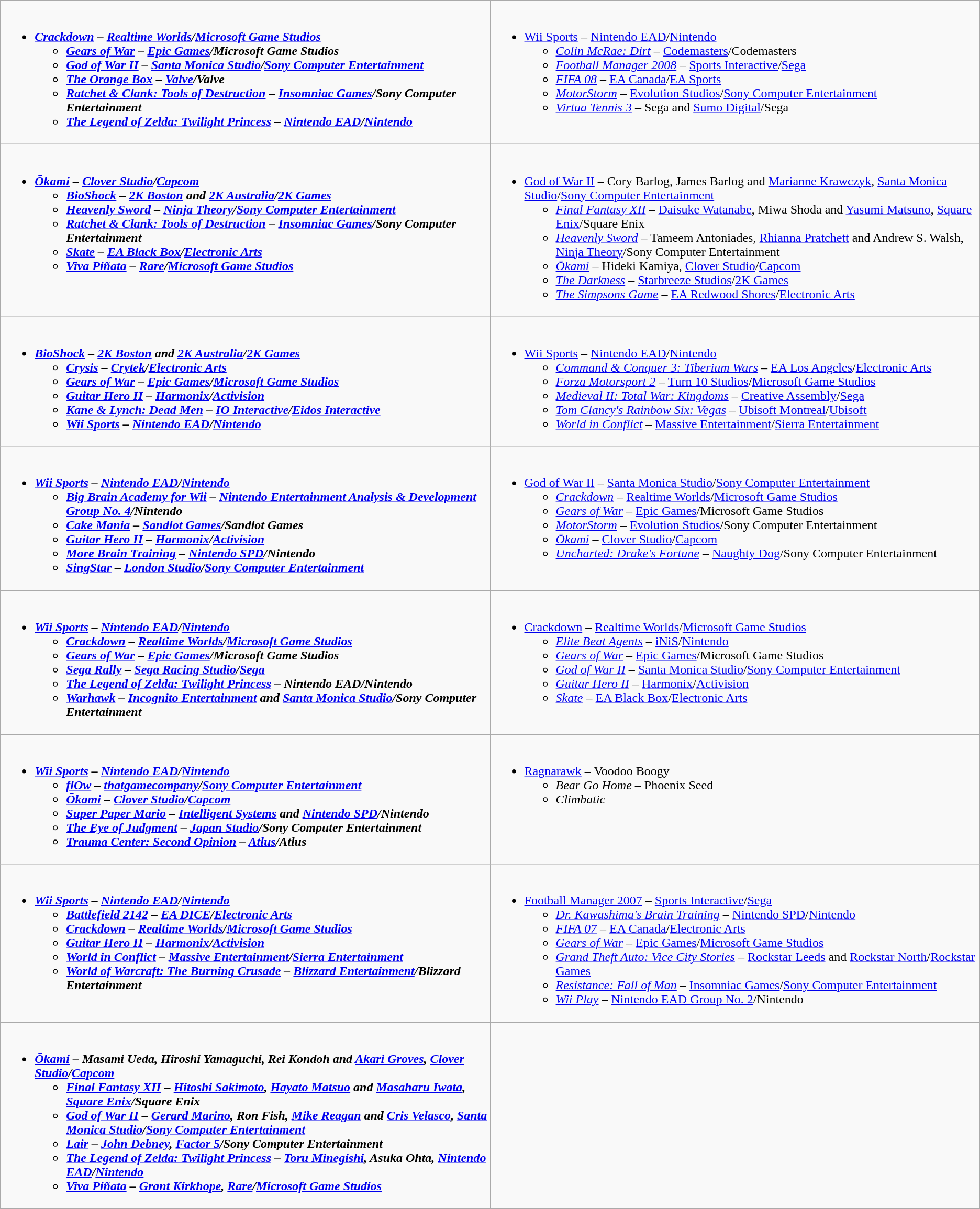<table class=wikitable>
<tr>
<td valign="top" width="50%"><br><ul><li><strong><em><a href='#'>Crackdown</a><em> – <a href='#'>Realtime Worlds</a>/<a href='#'>Microsoft Game Studios</a><strong><ul><li></em><a href='#'>Gears of War</a><em> – <a href='#'>Epic Games</a>/Microsoft Game Studios</li><li></em><a href='#'>God of War II</a><em> – <a href='#'>Santa Monica Studio</a>/<a href='#'>Sony Computer Entertainment</a></li><li></em><a href='#'>The Orange Box</a><em> – <a href='#'>Valve</a>/Valve</li><li></em><a href='#'>Ratchet & Clank: Tools of Destruction</a><em> – <a href='#'>Insomniac Games</a>/Sony Computer Entertainment</li><li></em><a href='#'>The Legend of Zelda: Twilight Princess</a><em> – <a href='#'>Nintendo EAD</a>/<a href='#'>Nintendo</a></li></ul></li></ul></td>
<td valign="top"><br><ul><li></em></strong><a href='#'>Wii Sports</a></em> – <a href='#'>Nintendo EAD</a>/<a href='#'>Nintendo</a></strong><ul><li><em><a href='#'>Colin McRae: Dirt</a></em> – <a href='#'>Codemasters</a>/Codemasters</li><li><em><a href='#'>Football Manager 2008</a></em> – <a href='#'>Sports Interactive</a>/<a href='#'>Sega</a></li><li><em><a href='#'>FIFA 08</a></em> – <a href='#'>EA Canada</a>/<a href='#'>EA Sports</a></li><li><em><a href='#'>MotorStorm</a></em> – <a href='#'>Evolution Studios</a>/<a href='#'>Sony Computer Entertainment</a></li><li><em><a href='#'>Virtua Tennis 3</a></em> – Sega and <a href='#'>Sumo Digital</a>/Sega</li></ul></li></ul></td>
</tr>
<tr>
<td valign="top" width="50%"><br><ul><li><strong><em><a href='#'>Ōkami</a><em> – <a href='#'>Clover Studio</a>/<a href='#'>Capcom</a><strong><ul><li></em><a href='#'>BioShock</a><em> – <a href='#'>2K Boston</a> and <a href='#'>2K Australia</a>/<a href='#'>2K Games</a></li><li></em><a href='#'>Heavenly Sword</a><em> – <a href='#'>Ninja Theory</a>/<a href='#'>Sony Computer Entertainment</a></li><li></em><a href='#'>Ratchet & Clank: Tools of Destruction</a><em> – <a href='#'>Insomniac Games</a>/Sony Computer Entertainment</li><li></em><a href='#'>Skate</a><em> – <a href='#'>EA Black Box</a>/<a href='#'>Electronic Arts</a></li><li></em><a href='#'>Viva Piñata</a><em> – <a href='#'>Rare</a>/<a href='#'>Microsoft Game Studios</a></li></ul></li></ul></td>
<td valign="top"><br><ul><li></em></strong><a href='#'>God of War II</a></em> – Cory Barlog, James Barlog and <a href='#'>Marianne Krawczyk</a>, <a href='#'>Santa Monica Studio</a>/<a href='#'>Sony Computer Entertainment</a></strong><ul><li><em><a href='#'>Final Fantasy XII</a></em> – <a href='#'>Daisuke Watanabe</a>, Miwa Shoda and <a href='#'>Yasumi Matsuno</a>, <a href='#'>Square Enix</a>/Square Enix</li><li><em><a href='#'>Heavenly Sword</a></em> – Tameem Antoniades, <a href='#'>Rhianna Pratchett</a> and Andrew S. Walsh, <a href='#'>Ninja Theory</a>/Sony Computer Entertainment</li><li><em><a href='#'>Ōkami</a></em> – Hideki Kamiya, <a href='#'>Clover Studio</a>/<a href='#'>Capcom</a></li><li><em><a href='#'>The Darkness</a></em> – <a href='#'>Starbreeze Studios</a>/<a href='#'>2K Games</a></li><li><em><a href='#'>The Simpsons Game</a></em> – <a href='#'>EA Redwood Shores</a>/<a href='#'>Electronic Arts</a></li></ul></li></ul></td>
</tr>
<tr>
<td valign="top" width="50%"><br><ul><li><strong><em><a href='#'>BioShock</a><em> – <a href='#'>2K Boston</a> and <a href='#'>2K Australia</a>/<a href='#'>2K Games</a><strong><ul><li></em><a href='#'>Crysis</a><em> – <a href='#'>Crytek</a>/<a href='#'>Electronic Arts</a></li><li></em><a href='#'>Gears of War</a><em> – <a href='#'>Epic Games</a>/<a href='#'>Microsoft Game Studios</a></li><li></em><a href='#'>Guitar Hero II</a><em> – <a href='#'>Harmonix</a>/<a href='#'>Activision</a></li><li></em><a href='#'>Kane & Lynch: Dead Men</a><em> – <a href='#'>IO Interactive</a>/<a href='#'>Eidos Interactive</a></li><li></em><a href='#'>Wii Sports</a><em> – <a href='#'>Nintendo EAD</a>/<a href='#'>Nintendo</a></li></ul></li></ul></td>
<td valign="top"><br><ul><li></em></strong><a href='#'>Wii Sports</a></em> – <a href='#'>Nintendo EAD</a>/<a href='#'>Nintendo</a></strong><ul><li><em><a href='#'>Command & Conquer 3: Tiberium Wars</a></em> – <a href='#'>EA Los Angeles</a>/<a href='#'>Electronic Arts</a></li><li><em><a href='#'>Forza Motorsport 2</a></em> – <a href='#'>Turn 10 Studios</a>/<a href='#'>Microsoft Game Studios</a></li><li><em><a href='#'>Medieval II: Total War: Kingdoms</a></em> – <a href='#'>Creative Assembly</a>/<a href='#'>Sega</a></li><li><em><a href='#'>Tom Clancy's Rainbow Six: Vegas</a></em> – <a href='#'>Ubisoft Montreal</a>/<a href='#'>Ubisoft</a></li><li><em><a href='#'>World in Conflict</a></em> – <a href='#'>Massive Entertainment</a>/<a href='#'>Sierra Entertainment</a></li></ul></li></ul></td>
</tr>
<tr>
<td valign="top" width="50%"><br><ul><li><strong><em><a href='#'>Wii Sports</a><em> – <a href='#'>Nintendo EAD</a>/<a href='#'>Nintendo</a><strong><ul><li></em><a href='#'>Big Brain Academy for Wii</a><em> – <a href='#'>Nintendo Entertainment Analysis & Development Group No. 4</a>/Nintendo</li><li></em><a href='#'>Cake Mania</a><em> – <a href='#'>Sandlot Games</a>/Sandlot Games</li><li></em><a href='#'>Guitar Hero II</a><em> – <a href='#'>Harmonix</a>/<a href='#'>Activision</a></li><li></em><a href='#'>More Brain Training</a><em> – <a href='#'>Nintendo SPD</a>/Nintendo</li><li></em><a href='#'>SingStar</a><em> – <a href='#'>London Studio</a>/<a href='#'>Sony Computer Entertainment</a></li></ul></li></ul></td>
<td valign="top"><br><ul><li></em></strong><a href='#'>God of War II</a></em> – <a href='#'>Santa Monica Studio</a>/<a href='#'>Sony Computer Entertainment</a></strong><ul><li><em><a href='#'>Crackdown</a></em> – <a href='#'>Realtime Worlds</a>/<a href='#'>Microsoft Game Studios</a></li><li><em><a href='#'>Gears of War</a></em> – <a href='#'>Epic Games</a>/Microsoft Game Studios</li><li><em><a href='#'>MotorStorm</a></em> – <a href='#'>Evolution Studios</a>/Sony Computer Entertainment</li><li><em><a href='#'>Ōkami</a></em> – <a href='#'>Clover Studio</a>/<a href='#'>Capcom</a></li><li><em><a href='#'>Uncharted: Drake's Fortune</a></em> – <a href='#'>Naughty Dog</a>/Sony Computer Entertainment</li></ul></li></ul></td>
</tr>
<tr>
<td valign="top" width="50%"><br><ul><li><strong><em><a href='#'>Wii Sports</a><em> – <a href='#'>Nintendo EAD</a>/<a href='#'>Nintendo</a><strong><ul><li></em><a href='#'>Crackdown</a><em> – <a href='#'>Realtime Worlds</a>/<a href='#'>Microsoft Game Studios</a></li><li></em><a href='#'>Gears of War</a><em> – <a href='#'>Epic Games</a>/Microsoft Game Studios</li><li></em><a href='#'>Sega Rally</a><em> – <a href='#'>Sega Racing Studio</a>/<a href='#'>Sega</a></li><li></em><a href='#'>The Legend of Zelda: Twilight Princess</a><em> – Nintendo EAD/Nintendo</li><li></em><a href='#'>Warhawk</a><em> – <a href='#'>Incognito Entertainment</a> and <a href='#'>Santa Monica Studio</a>/Sony Computer Entertainment</li></ul></li></ul></td>
<td valign="top"><br><ul><li></em></strong><a href='#'>Crackdown</a></em> – <a href='#'>Realtime Worlds</a>/<a href='#'>Microsoft Game Studios</a></strong><ul><li><em><a href='#'>Elite Beat Agents</a></em> – <a href='#'>iNiS</a>/<a href='#'>Nintendo</a></li><li><em><a href='#'>Gears of War</a></em> – <a href='#'>Epic Games</a>/Microsoft Game Studios</li><li><em><a href='#'>God of War II</a></em> – <a href='#'>Santa Monica Studio</a>/<a href='#'>Sony Computer Entertainment</a></li><li><em><a href='#'>Guitar Hero II</a></em> – <a href='#'>Harmonix</a>/<a href='#'>Activision</a></li><li><em><a href='#'>Skate</a></em> – <a href='#'>EA Black Box</a>/<a href='#'>Electronic Arts</a></li></ul></li></ul></td>
</tr>
<tr>
<td valign="top" width="50%"><br><ul><li><strong><em><a href='#'>Wii Sports</a><em> – <a href='#'>Nintendo EAD</a>/<a href='#'>Nintendo</a><strong><ul><li></em><a href='#'>flOw</a><em> – <a href='#'>thatgamecompany</a>/<a href='#'>Sony Computer Entertainment</a></li><li></em><a href='#'>Ōkami</a><em> – <a href='#'>Clover Studio</a>/<a href='#'>Capcom</a></li><li></em><a href='#'>Super Paper Mario</a><em> – <a href='#'>Intelligent Systems</a> and <a href='#'>Nintendo SPD</a>/Nintendo</li><li></em><a href='#'>The Eye of Judgment</a><em> – <a href='#'>Japan Studio</a>/Sony Computer Entertainment</li><li></em><a href='#'>Trauma Center: Second Opinion</a><em> – <a href='#'>Atlus</a>/Atlus</li></ul></li></ul></td>
<td valign="top"><br><ul><li></em></strong><a href='#'>Ragnarawk</a></em> – Voodoo Boogy</strong><ul><li><em>Bear Go Home</em> – Phoenix Seed</li><li><em>Climbatic</em></li></ul></li></ul></td>
</tr>
<tr>
<td valign="top" width="50%"><br><ul><li><strong><em><a href='#'>Wii Sports</a><em> – <a href='#'>Nintendo EAD</a>/<a href='#'>Nintendo</a><strong><ul><li></em><a href='#'>Battlefield 2142</a><em> – <a href='#'>EA DICE</a>/<a href='#'>Electronic Arts</a></li><li></em><a href='#'>Crackdown</a><em> – <a href='#'>Realtime Worlds</a>/<a href='#'>Microsoft Game Studios</a></li><li></em><a href='#'>Guitar Hero II</a><em> – <a href='#'>Harmonix</a>/<a href='#'>Activision</a></li><li></em><a href='#'>World in Conflict</a><em> – <a href='#'>Massive Entertainment</a>/<a href='#'>Sierra Entertainment</a></li><li></em><a href='#'>World of Warcraft: The Burning Crusade</a><em> – <a href='#'>Blizzard Entertainment</a>/Blizzard Entertainment</li></ul></li></ul></td>
<td valign="top"><br><ul><li></em></strong><a href='#'>Football Manager 2007</a></em> – <a href='#'>Sports Interactive</a>/<a href='#'>Sega</a></strong><ul><li><em><a href='#'>Dr. Kawashima's Brain Training</a></em> – <a href='#'>Nintendo SPD</a>/<a href='#'>Nintendo</a></li><li><em><a href='#'>FIFA 07</a></em> – <a href='#'>EA Canada</a>/<a href='#'>Electronic Arts</a></li><li><em><a href='#'>Gears of War</a></em> – <a href='#'>Epic Games</a>/<a href='#'>Microsoft Game Studios</a></li><li><em><a href='#'>Grand Theft Auto: Vice City Stories</a></em> – <a href='#'>Rockstar Leeds</a> and <a href='#'>Rockstar North</a>/<a href='#'>Rockstar Games</a></li><li><em><a href='#'>Resistance: Fall of Man</a></em> – <a href='#'>Insomniac Games</a>/<a href='#'>Sony Computer Entertainment</a></li><li><em><a href='#'>Wii Play</a></em> – <a href='#'>Nintendo EAD Group No. 2</a>/Nintendo</li></ul></li></ul></td>
</tr>
<tr>
<td valign="top" width="50%"><br><ul><li><strong><em><a href='#'>Ōkami</a><em> – Masami Ueda, Hiroshi Yamaguchi, Rei Kondoh and <a href='#'>Akari Groves</a>, <a href='#'>Clover Studio</a>/<a href='#'>Capcom</a><strong><ul><li></em><a href='#'>Final Fantasy XII</a><em> – <a href='#'>Hitoshi Sakimoto</a>, <a href='#'>Hayato Matsuo</a> and <a href='#'>Masaharu Iwata</a>, <a href='#'>Square Enix</a>/Square Enix</li><li></em><a href='#'>God of War II</a><em> – <a href='#'>Gerard Marino</a>, Ron Fish, <a href='#'>Mike Reagan</a> and <a href='#'>Cris Velasco</a>, <a href='#'>Santa Monica Studio</a>/<a href='#'>Sony Computer Entertainment</a></li><li></em><a href='#'>Lair</a><em> – <a href='#'>John Debney</a>, <a href='#'>Factor 5</a>/Sony Computer Entertainment</li><li></em><a href='#'>The Legend of Zelda: Twilight Princess</a><em> – <a href='#'>Toru Minegishi</a>, Asuka Ohta, <a href='#'>Nintendo EAD</a>/<a href='#'>Nintendo</a></li><li></em><a href='#'>Viva Piñata</a><em> – <a href='#'>Grant Kirkhope</a>, <a href='#'>Rare</a>/<a href='#'>Microsoft Game Studios</a></li></ul></li></ul></td>
</tr>
</table>
